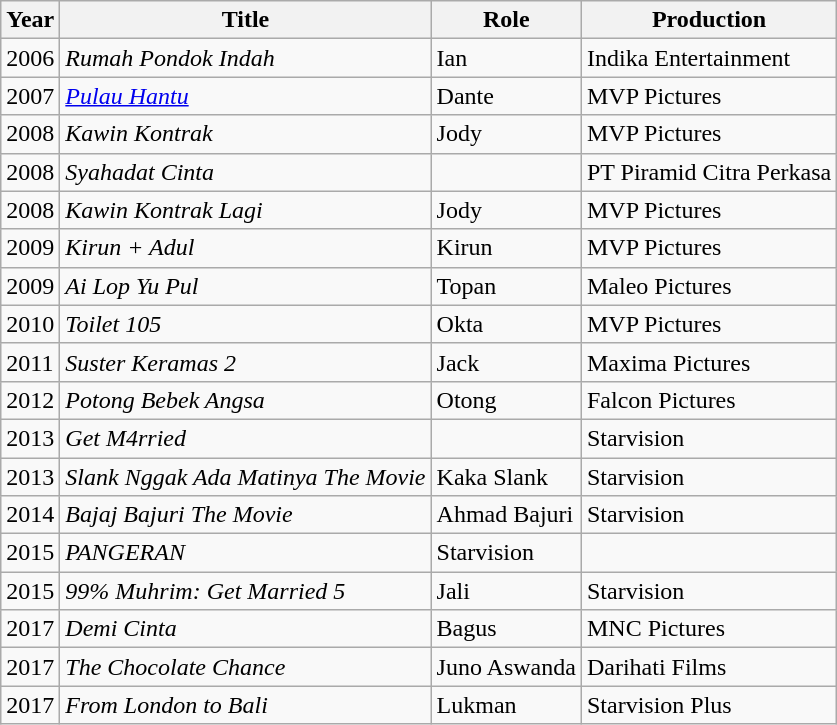<table class="wikitable sortable">
<tr>
<th>Year</th>
<th>Title</th>
<th>Role</th>
<th>Production</th>
</tr>
<tr>
<td>2006</td>
<td><em>Rumah Pondok Indah</em></td>
<td>Ian</td>
<td>Indika Entertainment</td>
</tr>
<tr>
<td>2007</td>
<td><em><a href='#'>Pulau Hantu</a></em></td>
<td>Dante</td>
<td>MVP Pictures</td>
</tr>
<tr>
<td>2008</td>
<td><em>Kawin Kontrak</em></td>
<td>Jody</td>
<td>MVP Pictures</td>
</tr>
<tr>
<td>2008</td>
<td><em>Syahadat Cinta</em></td>
<td></td>
<td>PT Piramid Citra Perkasa</td>
</tr>
<tr>
<td>2008</td>
<td><em>Kawin Kontrak Lagi</em></td>
<td>Jody</td>
<td>MVP Pictures</td>
</tr>
<tr>
<td>2009</td>
<td><em>Kirun + Adul</em></td>
<td>Kirun</td>
<td>MVP Pictures</td>
</tr>
<tr>
<td>2009</td>
<td><em>Ai Lop Yu Pul</em></td>
<td>Topan</td>
<td>Maleo Pictures</td>
</tr>
<tr>
<td>2010</td>
<td><em>Toilet 105</em></td>
<td>Okta</td>
<td>MVP Pictures</td>
</tr>
<tr>
<td>2011</td>
<td><em>Suster Keramas 2</em></td>
<td>Jack</td>
<td>Maxima Pictures</td>
</tr>
<tr>
<td>2012</td>
<td><em>Potong Bebek Angsa</em></td>
<td>Otong</td>
<td>Falcon Pictures</td>
</tr>
<tr>
<td>2013</td>
<td><em>Get M4rried</em></td>
<td></td>
<td>Starvision</td>
</tr>
<tr>
<td>2013</td>
<td><em>Slank Nggak Ada Matinya The Movie</em></td>
<td>Kaka Slank</td>
<td>Starvision</td>
</tr>
<tr>
<td>2014</td>
<td><em>Bajaj Bajuri The Movie</em></td>
<td>Ahmad Bajuri</td>
<td>Starvision</td>
</tr>
<tr>
<td>2015</td>
<td><em>PANGERAN</em></td>
<td>Starvision</td>
</tr>
<tr>
<td>2015</td>
<td><em>99% Muhrim: Get Married 5</em></td>
<td>Jali</td>
<td>Starvision</td>
</tr>
<tr>
<td>2017</td>
<td><em>Demi Cinta</em></td>
<td>Bagus</td>
<td>MNC Pictures</td>
</tr>
<tr>
<td>2017</td>
<td><em>The Chocolate Chance</em></td>
<td>Juno Aswanda</td>
<td>Darihati Films</td>
</tr>
<tr>
<td>2017</td>
<td><em>From London to Bali</em></td>
<td>Lukman</td>
<td>Starvision Plus</td>
</tr>
</table>
